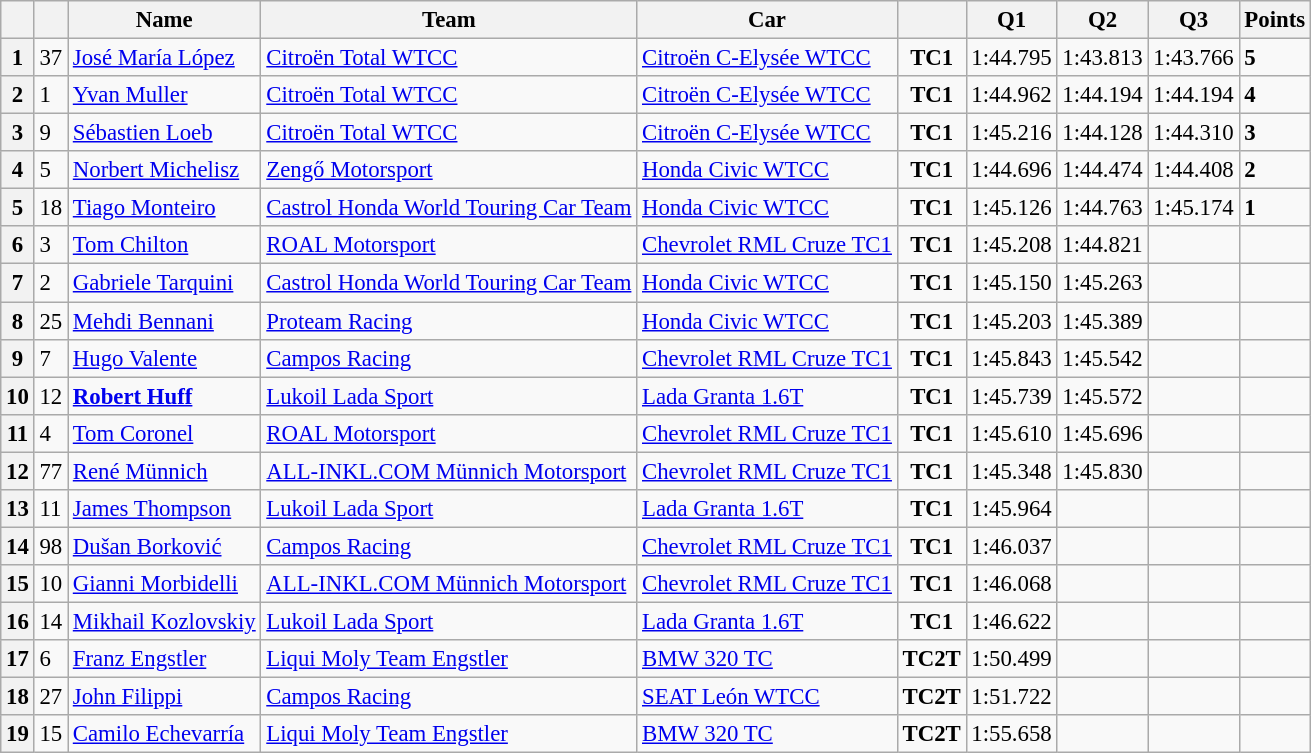<table class="wikitable sortable" style="font-size: 95%;">
<tr>
<th></th>
<th></th>
<th>Name</th>
<th>Team</th>
<th>Car</th>
<th></th>
<th>Q1</th>
<th>Q2</th>
<th>Q3</th>
<th>Points</th>
</tr>
<tr>
<th>1</th>
<td>37</td>
<td> <a href='#'>José María López</a></td>
<td><a href='#'>Citroën Total WTCC</a></td>
<td><a href='#'>Citroën C-Elysée WTCC</a></td>
<td align=center><strong><span>TC1</span></strong></td>
<td>1:44.795</td>
<td>1:43.813</td>
<td>1:43.766</td>
<td><strong>5</strong></td>
</tr>
<tr>
<th>2</th>
<td>1</td>
<td> <a href='#'>Yvan Muller</a></td>
<td><a href='#'>Citroën Total WTCC</a></td>
<td><a href='#'>Citroën C-Elysée WTCC</a></td>
<td align=center><strong><span>TC1</span></strong></td>
<td>1:44.962</td>
<td>1:44.194</td>
<td>1:44.194</td>
<td><strong>4</strong></td>
</tr>
<tr>
<th>3</th>
<td>9</td>
<td> <a href='#'>Sébastien Loeb</a></td>
<td><a href='#'>Citroën Total WTCC</a></td>
<td><a href='#'>Citroën C-Elysée WTCC</a></td>
<td align=center><strong><span>TC1</span></strong></td>
<td>1:45.216</td>
<td>1:44.128</td>
<td>1:44.310</td>
<td><strong>3</strong></td>
</tr>
<tr>
<th>4</th>
<td>5</td>
<td> <a href='#'>Norbert Michelisz</a></td>
<td><a href='#'>Zengő Motorsport</a></td>
<td><a href='#'>Honda Civic WTCC</a></td>
<td align=center><strong><span>TC1</span></strong></td>
<td>1:44.696</td>
<td>1:44.474</td>
<td>1:44.408</td>
<td><strong>2</strong></td>
</tr>
<tr>
<th>5</th>
<td>18</td>
<td> <a href='#'>Tiago Monteiro</a></td>
<td><a href='#'>Castrol Honda World Touring Car Team</a></td>
<td><a href='#'>Honda Civic WTCC</a></td>
<td align=center><strong><span>TC1</span></strong></td>
<td>1:45.126</td>
<td>1:44.763</td>
<td>1:45.174</td>
<td><strong>1</strong></td>
</tr>
<tr>
<th>6</th>
<td>3</td>
<td> <a href='#'>Tom Chilton</a></td>
<td><a href='#'>ROAL Motorsport</a></td>
<td><a href='#'>Chevrolet RML Cruze TC1</a></td>
<td align=center><strong><span>TC1</span></strong></td>
<td>1:45.208</td>
<td>1:44.821</td>
<td></td>
<td></td>
</tr>
<tr>
<th>7</th>
<td>2</td>
<td> <a href='#'>Gabriele Tarquini</a></td>
<td><a href='#'>Castrol Honda World Touring Car Team</a></td>
<td><a href='#'>Honda Civic WTCC</a></td>
<td align=center><strong><span>TC1</span></strong></td>
<td>1:45.150</td>
<td>1:45.263</td>
<td></td>
<td></td>
</tr>
<tr>
<th>8</th>
<td>25</td>
<td> <a href='#'>Mehdi Bennani</a></td>
<td><a href='#'>Proteam Racing</a></td>
<td><a href='#'>Honda Civic WTCC</a></td>
<td align=center><strong><span>TC1</span></strong></td>
<td>1:45.203</td>
<td>1:45.389</td>
<td></td>
<td></td>
</tr>
<tr>
<th>9</th>
<td>7</td>
<td> <a href='#'>Hugo Valente</a></td>
<td><a href='#'>Campos Racing</a></td>
<td><a href='#'>Chevrolet RML Cruze TC1</a></td>
<td align=center><strong><span>TC1</span></strong></td>
<td>1:45.843</td>
<td>1:45.542</td>
<td></td>
<td></td>
</tr>
<tr>
<th>10</th>
<td>12</td>
<td> <strong><a href='#'>Robert Huff</a></strong></td>
<td><a href='#'>Lukoil Lada Sport</a></td>
<td><a href='#'>Lada Granta 1.6T</a></td>
<td align=center><strong><span>TC1</span></strong></td>
<td>1:45.739</td>
<td>1:45.572</td>
<td></td>
<td></td>
</tr>
<tr>
<th>11</th>
<td>4</td>
<td> <a href='#'>Tom Coronel</a></td>
<td><a href='#'>ROAL Motorsport</a></td>
<td><a href='#'>Chevrolet RML Cruze TC1</a></td>
<td align=center><strong><span>TC1</span></strong></td>
<td>1:45.610</td>
<td>1:45.696</td>
<td></td>
<td></td>
</tr>
<tr>
<th>12</th>
<td>77</td>
<td> <a href='#'>René Münnich</a></td>
<td><a href='#'>ALL-INKL.COM Münnich Motorsport</a></td>
<td><a href='#'>Chevrolet RML Cruze TC1</a></td>
<td align=center><strong><span>TC1</span></strong></td>
<td>1:45.348</td>
<td>1:45.830</td>
<td></td>
<td></td>
</tr>
<tr>
<th>13</th>
<td>11</td>
<td> <a href='#'>James Thompson</a></td>
<td><a href='#'>Lukoil Lada Sport</a></td>
<td><a href='#'>Lada Granta 1.6T</a></td>
<td align=center><strong><span>TC1</span></strong></td>
<td>1:45.964</td>
<td></td>
<td></td>
<td></td>
</tr>
<tr>
<th>14</th>
<td>98</td>
<td> <a href='#'>Dušan Borković</a></td>
<td><a href='#'>Campos Racing</a></td>
<td><a href='#'>Chevrolet RML Cruze TC1</a></td>
<td align=center><strong><span>TC1</span></strong></td>
<td>1:46.037</td>
<td></td>
<td></td>
<td></td>
</tr>
<tr>
<th>15</th>
<td>10</td>
<td> <a href='#'>Gianni Morbidelli</a></td>
<td><a href='#'>ALL-INKL.COM Münnich Motorsport</a></td>
<td><a href='#'>Chevrolet RML Cruze TC1</a></td>
<td align=center><strong><span>TC1</span></strong></td>
<td>1:46.068</td>
<td></td>
<td></td>
<td></td>
</tr>
<tr>
<th>16</th>
<td>14</td>
<td> <a href='#'>Mikhail Kozlovskiy</a></td>
<td><a href='#'>Lukoil Lada Sport</a></td>
<td><a href='#'>Lada Granta 1.6T</a></td>
<td align=center><strong><span>TC1</span></strong></td>
<td>1:46.622</td>
<td></td>
<td></td>
<td></td>
</tr>
<tr>
<th>17</th>
<td>6</td>
<td> <a href='#'>Franz Engstler</a></td>
<td><a href='#'>Liqui Moly Team Engstler</a></td>
<td><a href='#'>BMW 320 TC</a></td>
<td align=center><strong><span>TC2T</span></strong></td>
<td>1:50.499</td>
<td></td>
<td></td>
<td></td>
</tr>
<tr>
<th>18</th>
<td>27</td>
<td> <a href='#'>John Filippi</a></td>
<td><a href='#'>Campos Racing</a></td>
<td><a href='#'>SEAT León WTCC</a></td>
<td align=center><strong><span>TC2T</span></strong></td>
<td>1:51.722</td>
<td></td>
<td></td>
<td></td>
</tr>
<tr>
<th>19</th>
<td>15</td>
<td> <a href='#'>Camilo Echevarría</a></td>
<td><a href='#'>Liqui Moly Team Engstler</a></td>
<td><a href='#'>BMW 320 TC</a></td>
<td align=center><strong><span>TC2T</span></strong></td>
<td>1:55.658</td>
<td></td>
<td></td>
<td></td>
</tr>
</table>
